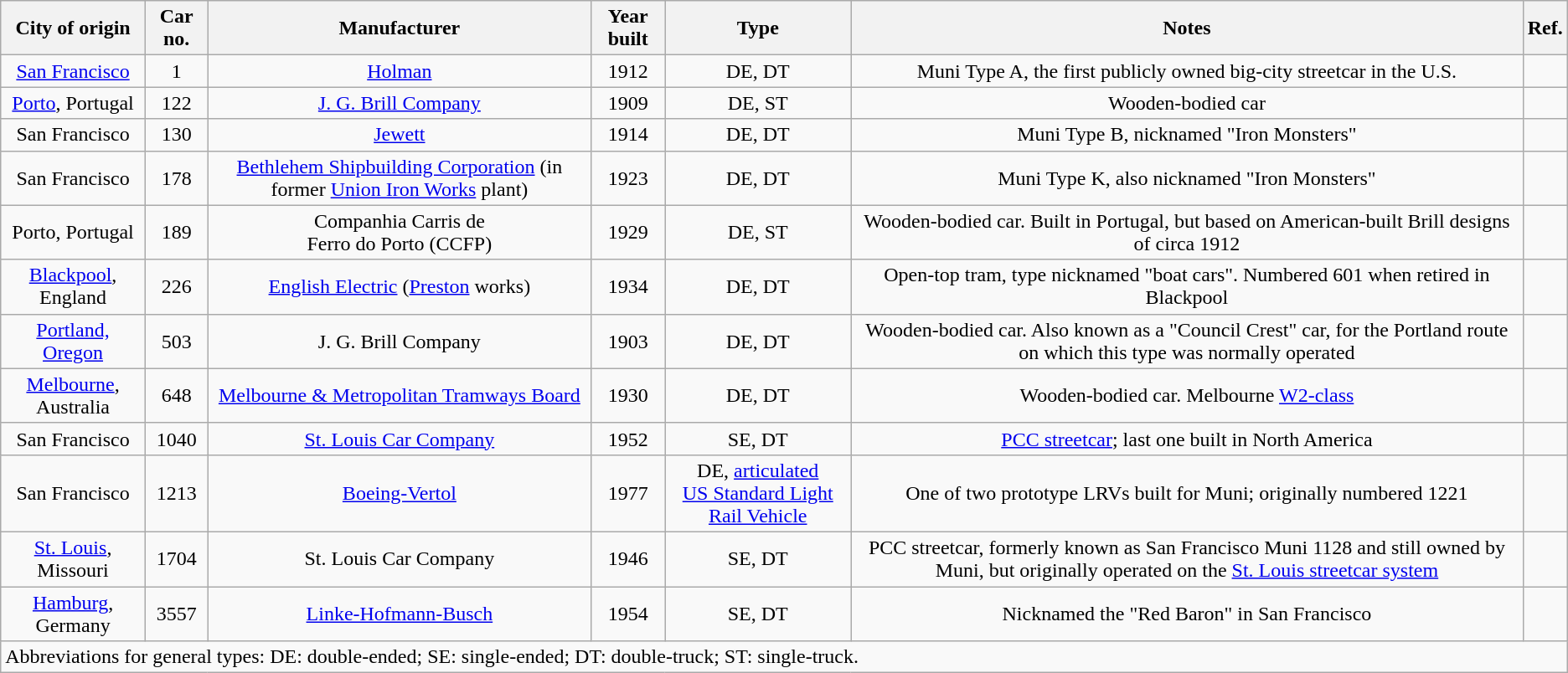<table class="wikitable sortable" style="font-size:100%;text-align:center;">
<tr>
<th>City of origin</th>
<th>Car no.</th>
<th>Manufacturer</th>
<th>Year built</th>
<th>Type</th>
<th>Notes</th>
<th class=unsortable>Ref.</th>
</tr>
<tr>
<td><a href='#'>San Francisco</a></td>
<td>1</td>
<td><a href='#'>Holman</a></td>
<td>1912</td>
<td>DE, DT</td>
<td>Muni Type A, the first publicly owned big-city streetcar in the U.S.</td>
<td></td>
</tr>
<tr>
<td><a href='#'>Porto</a>, Portugal</td>
<td>122</td>
<td><a href='#'>J. G. Brill Company</a></td>
<td>1909</td>
<td>DE, ST</td>
<td>Wooden-bodied car</td>
<td></td>
</tr>
<tr>
<td>San Francisco</td>
<td>130</td>
<td><a href='#'>Jewett</a></td>
<td>1914</td>
<td>DE, DT</td>
<td>Muni Type B, nicknamed "Iron Monsters"</td>
<td></td>
</tr>
<tr>
<td>San Francisco</td>
<td>178</td>
<td><a href='#'>Bethlehem Shipbuilding Corporation</a> (in former <a href='#'>Union Iron Works</a> plant)</td>
<td>1923</td>
<td>DE, DT</td>
<td>Muni Type K, also nicknamed "Iron Monsters"</td>
<td></td>
</tr>
<tr>
<td>Porto, Portugal</td>
<td>189</td>
<td>Companhia Carris de<br> Ferro do Porto (CCFP)</td>
<td>1929</td>
<td>DE, ST</td>
<td>Wooden-bodied car. Built in Portugal, but based on American-built Brill designs of circa 1912</td>
<td></td>
</tr>
<tr>
<td><a href='#'>Blackpool</a>, England</td>
<td>226</td>
<td><a href='#'>English Electric</a> (<a href='#'>Preston</a> works)</td>
<td>1934</td>
<td>DE, DT</td>
<td>Open-top tram, type nicknamed "boat cars". Numbered 601 when retired in Blackpool</td>
<td></td>
</tr>
<tr>
<td><a href='#'>Portland, Oregon</a></td>
<td>503</td>
<td>J. G. Brill Company</td>
<td>1903</td>
<td>DE, DT</td>
<td>Wooden-bodied car. Also known as a "Council Crest" car, for the Portland route on which this type was normally operated</td>
<td></td>
</tr>
<tr>
<td><a href='#'>Melbourne</a>, Australia</td>
<td>648</td>
<td><a href='#'>Melbourne & Metropolitan Tramways Board</a></td>
<td>1930</td>
<td>DE, DT</td>
<td>Wooden-bodied car. Melbourne <a href='#'>W2-class</a></td>
<td></td>
</tr>
<tr>
<td>San Francisco</td>
<td>1040</td>
<td><a href='#'>St. Louis Car Company</a></td>
<td>1952</td>
<td>SE, DT</td>
<td><a href='#'>PCC streetcar</a>; last one built in North America</td>
<td></td>
</tr>
<tr>
<td>San Francisco</td>
<td>1213</td>
<td><a href='#'>Boeing-Vertol</a></td>
<td>1977</td>
<td>DE, <a href='#'>articulated</a><br><a href='#'>US Standard Light Rail Vehicle</a></td>
<td>One of two prototype LRVs built for Muni; originally numbered 1221</td>
<td></td>
</tr>
<tr>
<td><a href='#'>St. Louis</a>, Missouri</td>
<td>1704</td>
<td>St. Louis Car Company</td>
<td>1946</td>
<td>SE, DT</td>
<td>PCC streetcar, formerly known as San Francisco Muni 1128 and still owned by Muni, but originally operated on the <a href='#'>St. Louis streetcar system</a></td>
<td></td>
</tr>
<tr>
<td><a href='#'>Hamburg</a>, Germany</td>
<td>3557</td>
<td><a href='#'>Linke-Hofmann-Busch</a></td>
<td>1954</td>
<td>SE, DT</td>
<td>Nicknamed the "Red Baron" in San Francisco</td>
<td></td>
</tr>
<tr class="sortbottom"| style="text-align:left">
<td colspan="7">Abbreviations for general types: DE: double-ended; SE: single-ended; DT: double-truck; ST: single-truck.</td>
</tr>
</table>
